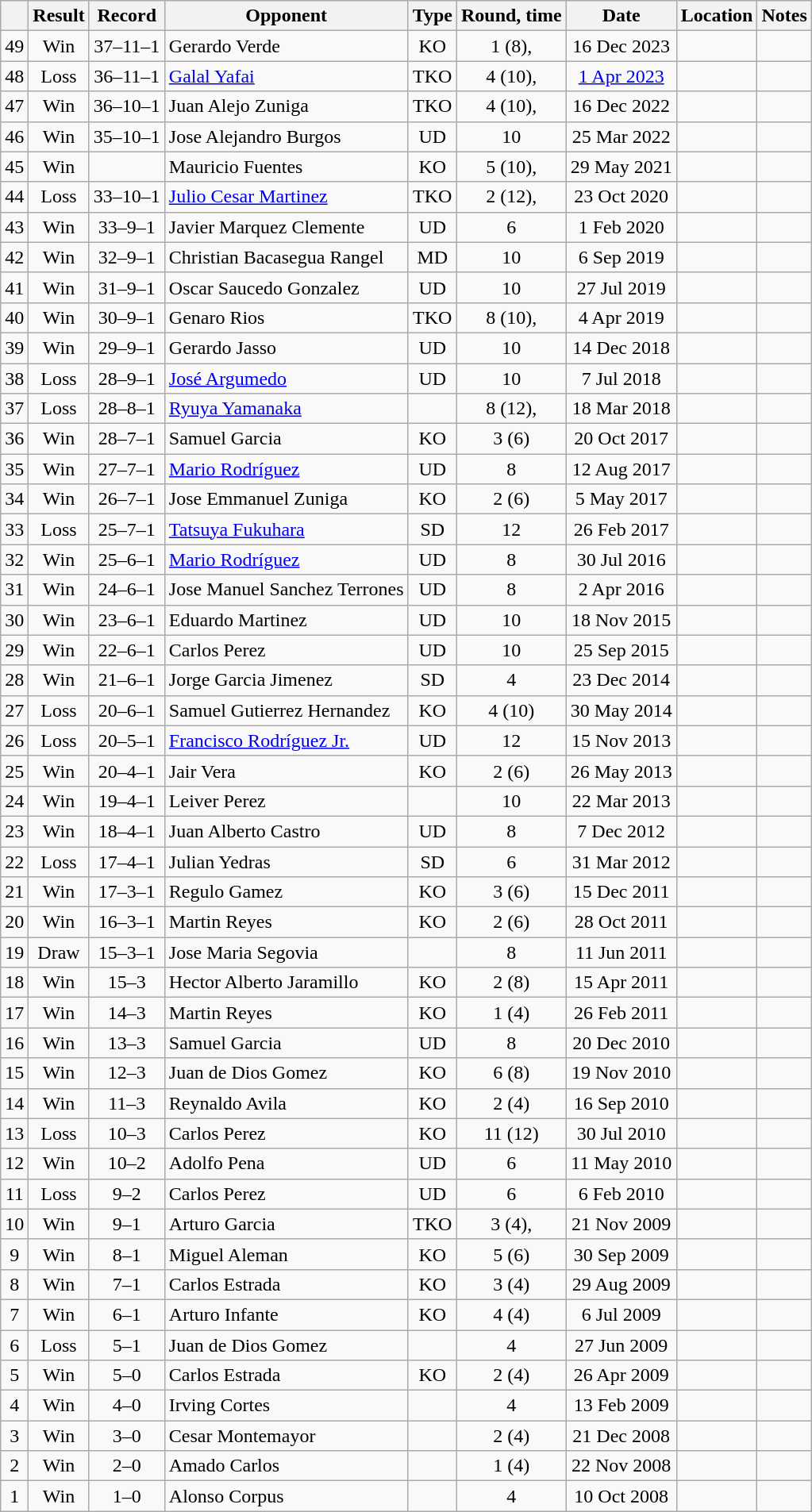<table class="wikitable" style="text-align:center">
<tr>
<th></th>
<th>Result</th>
<th>Record</th>
<th>Opponent</th>
<th>Type</th>
<th>Round, time</th>
<th>Date</th>
<th>Location</th>
<th>Notes</th>
</tr>
<tr>
<td>49</td>
<td>Win</td>
<td>37–11–1</td>
<td style="text-align:left;">Gerardo Verde</td>
<td>KO</td>
<td>1 (8), </td>
<td>16 Dec 2023</td>
<td style="text-align:left;"></td>
<td></td>
</tr>
<tr>
<td>48</td>
<td>Loss</td>
<td>36–11–1</td>
<td style="text-align:left;"><a href='#'>Galal Yafai</a></td>
<td>TKO</td>
<td>4 (10), </td>
<td><a href='#'>1 Apr 2023</a></td>
<td style="text-align:left;"></td>
<td></td>
</tr>
<tr>
<td>47</td>
<td>Win</td>
<td>36–10–1</td>
<td style="text-align:left;">Juan Alejo Zuniga</td>
<td>TKO</td>
<td>4 (10), </td>
<td>16 Dec 2022</td>
<td style="text-align:left;"></td>
<td></td>
</tr>
<tr>
<td>46</td>
<td>Win</td>
<td>35–10–1</td>
<td style="text-align:left;">Jose Alejandro Burgos</td>
<td>UD</td>
<td>10</td>
<td>25 Mar 2022</td>
<td style="text-align:left;"></td>
<td></td>
</tr>
<tr>
<td>45</td>
<td>Win</td>
<td></td>
<td style="text-align:left;">Mauricio Fuentes</td>
<td>KO</td>
<td>5 (10), </td>
<td>29 May 2021</td>
<td style="text-align:left;"></td>
<td></td>
</tr>
<tr>
<td>44</td>
<td>Loss</td>
<td>33–10–1</td>
<td style="text-align:left;"><a href='#'>Julio Cesar Martinez</a></td>
<td>TKO</td>
<td>2 (12), </td>
<td>23 Oct 2020</td>
<td style="text-align:left;"></td>
<td></td>
</tr>
<tr>
<td>43</td>
<td>Win</td>
<td>33–9–1</td>
<td style="text-align:left;">Javier Marquez Clemente</td>
<td>UD</td>
<td>6</td>
<td>1 Feb 2020</td>
<td style="text-align:left;"></td>
<td></td>
</tr>
<tr>
<td>42</td>
<td>Win</td>
<td>32–9–1</td>
<td style="text-align:left;">Christian Bacasegua Rangel</td>
<td>MD</td>
<td>10</td>
<td>6 Sep 2019</td>
<td style="text-align:left;"></td>
<td style="text-align:left;"></td>
</tr>
<tr>
<td>41</td>
<td>Win</td>
<td>31–9–1</td>
<td style="text-align:left;">Oscar Saucedo Gonzalez</td>
<td>UD</td>
<td>10</td>
<td>27 Jul 2019</td>
<td style="text-align:left;"></td>
<td></td>
</tr>
<tr>
<td>40</td>
<td>Win</td>
<td>30–9–1</td>
<td style="text-align:left;">Genaro Rios</td>
<td>TKO</td>
<td>8 (10), </td>
<td>4 Apr 2019</td>
<td style="text-align:left;"></td>
<td></td>
</tr>
<tr>
<td>39</td>
<td>Win</td>
<td>29–9–1</td>
<td style="text-align:left;">Gerardo Jasso</td>
<td>UD</td>
<td>10</td>
<td>14 Dec 2018</td>
<td style="text-align:left;"></td>
<td></td>
</tr>
<tr>
<td>38</td>
<td>Loss</td>
<td>28–9–1</td>
<td style="text-align:left;"><a href='#'>José Argumedo</a></td>
<td>UD</td>
<td>10</td>
<td>7 Jul 2018</td>
<td style="text-align:left;"></td>
<td></td>
</tr>
<tr>
<td>37</td>
<td>Loss</td>
<td>28–8–1</td>
<td style="text-align:left;"><a href='#'>Ryuya Yamanaka</a></td>
<td></td>
<td>8 (12), </td>
<td>18 Mar 2018</td>
<td style="text-align:left;"></td>
<td style="text-align:left;"></td>
</tr>
<tr>
<td>36</td>
<td>Win</td>
<td>28–7–1</td>
<td style="text-align:left;">Samuel Garcia</td>
<td>KO</td>
<td>3 (6)</td>
<td>20 Oct 2017</td>
<td style="text-align:left;"></td>
<td></td>
</tr>
<tr>
<td>35</td>
<td>Win</td>
<td>27–7–1</td>
<td style="text-align:left;"><a href='#'>Mario Rodríguez</a></td>
<td>UD</td>
<td>8</td>
<td>12 Aug 2017</td>
<td style="text-align:left;"></td>
<td></td>
</tr>
<tr>
<td>34</td>
<td>Win</td>
<td>26–7–1</td>
<td style="text-align:left;">Jose Emmanuel Zuniga</td>
<td>KO</td>
<td>2 (6)</td>
<td>5 May 2017</td>
<td style="text-align:left;"></td>
<td></td>
</tr>
<tr>
<td>33</td>
<td>Loss</td>
<td>25–7–1</td>
<td style="text-align:left;"><a href='#'>Tatsuya Fukuhara</a></td>
<td>SD</td>
<td>12</td>
<td>26 Feb 2017</td>
<td style="text-align:left;"></td>
<td style="text-align:left;"></td>
</tr>
<tr>
<td>32</td>
<td>Win</td>
<td>25–6–1</td>
<td style="text-align:left;"><a href='#'>Mario Rodríguez</a></td>
<td>UD</td>
<td>8</td>
<td>30 Jul 2016</td>
<td style="text-align:left;"></td>
<td></td>
</tr>
<tr>
<td>31</td>
<td>Win</td>
<td>24–6–1</td>
<td style="text-align:left;">Jose Manuel Sanchez Terrones</td>
<td>UD</td>
<td>8</td>
<td>2 Apr 2016</td>
<td style="text-align:left;"></td>
<td></td>
</tr>
<tr>
<td>30</td>
<td>Win</td>
<td>23–6–1</td>
<td style="text-align:left;">Eduardo Martinez</td>
<td>UD</td>
<td>10</td>
<td>18 Nov 2015</td>
<td style="text-align:left;"></td>
<td style="text-align:left;"></td>
</tr>
<tr>
<td>29</td>
<td>Win</td>
<td>22–6–1</td>
<td style="text-align:left;">Carlos Perez</td>
<td>UD</td>
<td>10</td>
<td>25 Sep 2015</td>
<td style="text-align:left;"></td>
<td></td>
</tr>
<tr>
<td>28</td>
<td>Win</td>
<td>21–6–1</td>
<td style="text-align:left;">Jorge Garcia Jimenez</td>
<td>SD</td>
<td>4</td>
<td>23 Dec 2014</td>
<td style="text-align:left;"></td>
<td></td>
</tr>
<tr>
<td>27</td>
<td>Loss</td>
<td>20–6–1</td>
<td style="text-align:left;">Samuel Gutierrez Hernandez</td>
<td>KO</td>
<td>4 (10)</td>
<td>30 May 2014</td>
<td style="text-align:left;"></td>
<td></td>
</tr>
<tr>
<td>26</td>
<td>Loss</td>
<td>20–5–1</td>
<td style="text-align:left;"><a href='#'>Francisco Rodríguez Jr.</a></td>
<td>UD</td>
<td>12</td>
<td>15 Nov 2013</td>
<td style="text-align:left;"></td>
<td></td>
</tr>
<tr>
<td>25</td>
<td>Win</td>
<td>20–4–1</td>
<td style="text-align:left;">Jair Vera</td>
<td>KO</td>
<td>2 (6)</td>
<td>26 May 2013</td>
<td style="text-align:left;"></td>
<td></td>
</tr>
<tr>
<td>24</td>
<td>Win</td>
<td>19–4–1</td>
<td style="text-align:left;">Leiver Perez</td>
<td></td>
<td>10</td>
<td>22 Mar 2013</td>
<td style="text-align:left;"></td>
<td></td>
</tr>
<tr>
<td>23</td>
<td>Win</td>
<td>18–4–1</td>
<td style="text-align:left;">Juan Alberto Castro</td>
<td>UD</td>
<td>8</td>
<td>7 Dec 2012</td>
<td style="text-align:left;"></td>
<td></td>
</tr>
<tr>
<td>22</td>
<td>Loss</td>
<td>17–4–1</td>
<td style="text-align:left;">Julian Yedras</td>
<td>SD</td>
<td>6</td>
<td>31 Mar 2012</td>
<td style="text-align:left;"></td>
<td></td>
</tr>
<tr>
<td>21</td>
<td>Win</td>
<td>17–3–1</td>
<td style="text-align:left;">Regulo Gamez</td>
<td>KO</td>
<td>3 (6)</td>
<td>15 Dec 2011</td>
<td style="text-align:left;"></td>
<td></td>
</tr>
<tr>
<td>20</td>
<td>Win</td>
<td>16–3–1</td>
<td style="text-align:left;">Martin Reyes</td>
<td>KO</td>
<td>2 (6)</td>
<td>28 Oct 2011</td>
<td style="text-align:left;"></td>
<td></td>
</tr>
<tr>
<td>19</td>
<td>Draw</td>
<td>15–3–1</td>
<td style="text-align:left;">Jose Maria Segovia</td>
<td></td>
<td>8</td>
<td>11 Jun 2011</td>
<td style="text-align:left;"></td>
<td></td>
</tr>
<tr>
<td>18</td>
<td>Win</td>
<td>15–3</td>
<td style="text-align:left;">Hector Alberto Jaramillo</td>
<td>KO</td>
<td>2 (8)</td>
<td>15 Apr 2011</td>
<td style="text-align:left;"></td>
<td></td>
</tr>
<tr>
<td>17</td>
<td>Win</td>
<td>14–3</td>
<td style="text-align:left;">Martin Reyes</td>
<td>KO</td>
<td>1 (4)</td>
<td>26 Feb 2011</td>
<td style="text-align:left;"></td>
<td></td>
</tr>
<tr>
<td>16</td>
<td>Win</td>
<td>13–3</td>
<td style="text-align:left;">Samuel Garcia</td>
<td>UD</td>
<td>8</td>
<td>20 Dec 2010</td>
<td style="text-align:left;"></td>
<td></td>
</tr>
<tr>
<td>15</td>
<td>Win</td>
<td>12–3</td>
<td style="text-align:left;">Juan de Dios Gomez</td>
<td>KO</td>
<td>6 (8)</td>
<td>19 Nov 2010</td>
<td style="text-align:left;"></td>
<td></td>
</tr>
<tr>
<td>14</td>
<td>Win</td>
<td>11–3</td>
<td style="text-align:left;">Reynaldo Avila</td>
<td>KO</td>
<td>2 (4)</td>
<td>16 Sep 2010</td>
<td style="text-align:left;"></td>
<td></td>
</tr>
<tr>
<td>13</td>
<td>Loss</td>
<td>10–3</td>
<td style="text-align:left;">Carlos Perez</td>
<td>KO</td>
<td>11 (12)</td>
<td>30 Jul 2010</td>
<td style="text-align:left;"></td>
<td style="text-align:left;"></td>
</tr>
<tr>
<td>12</td>
<td>Win</td>
<td>10–2</td>
<td style="text-align:left;">Adolfo Pena</td>
<td>UD</td>
<td>6</td>
<td>11 May 2010</td>
<td style="text-align:left;"></td>
<td></td>
</tr>
<tr>
<td>11</td>
<td>Loss</td>
<td>9–2</td>
<td style="text-align:left;">Carlos Perez</td>
<td>UD</td>
<td>6</td>
<td>6 Feb 2010</td>
<td style="text-align:left;"></td>
<td></td>
</tr>
<tr>
<td>10</td>
<td>Win</td>
<td>9–1</td>
<td style="text-align:left;">Arturo Garcia</td>
<td>TKO</td>
<td>3 (4), </td>
<td>21 Nov 2009</td>
<td style="text-align:left;"></td>
<td></td>
</tr>
<tr>
<td>9</td>
<td>Win</td>
<td>8–1</td>
<td style="text-align:left;">Miguel Aleman</td>
<td>KO</td>
<td>5 (6)</td>
<td>30 Sep 2009</td>
<td style="text-align:left;"></td>
<td></td>
</tr>
<tr>
<td>8</td>
<td>Win</td>
<td>7–1</td>
<td style="text-align:left;">Carlos Estrada</td>
<td>KO</td>
<td>3 (4)</td>
<td>29 Aug 2009</td>
<td style="text-align:left;"></td>
<td></td>
</tr>
<tr>
<td>7</td>
<td>Win</td>
<td>6–1</td>
<td style="text-align:left;">Arturo Infante</td>
<td>KO</td>
<td>4 (4)</td>
<td>6 Jul 2009</td>
<td style="text-align:left;"></td>
<td></td>
</tr>
<tr>
<td>6</td>
<td>Loss</td>
<td>5–1</td>
<td style="text-align:left;">Juan de Dios Gomez</td>
<td></td>
<td>4</td>
<td>27 Jun 2009</td>
<td style="text-align:left;"></td>
<td></td>
</tr>
<tr>
<td>5</td>
<td>Win</td>
<td>5–0</td>
<td style="text-align:left;">Carlos Estrada</td>
<td>KO</td>
<td>2 (4)</td>
<td>26 Apr 2009</td>
<td style="text-align:left;"></td>
<td></td>
</tr>
<tr>
<td>4</td>
<td>Win</td>
<td>4–0</td>
<td style="text-align:left;">Irving Cortes</td>
<td></td>
<td>4</td>
<td>13 Feb 2009</td>
<td style="text-align:left;"></td>
<td></td>
</tr>
<tr>
<td>3</td>
<td>Win</td>
<td>3–0</td>
<td style="text-align:left;">Cesar Montemayor</td>
<td></td>
<td>2 (4)</td>
<td>21 Dec 2008</td>
<td style="text-align:left;"></td>
<td></td>
</tr>
<tr>
<td>2</td>
<td>Win</td>
<td>2–0</td>
<td style="text-align:left;">Amado Carlos</td>
<td></td>
<td>1 (4)</td>
<td>22 Nov 2008</td>
<td style="text-align:left;"></td>
<td></td>
</tr>
<tr>
<td>1</td>
<td>Win</td>
<td>1–0</td>
<td style="text-align:left;">Alonso Corpus</td>
<td></td>
<td>4</td>
<td>10 Oct 2008</td>
<td style="text-align:left;"></td>
<td></td>
</tr>
</table>
